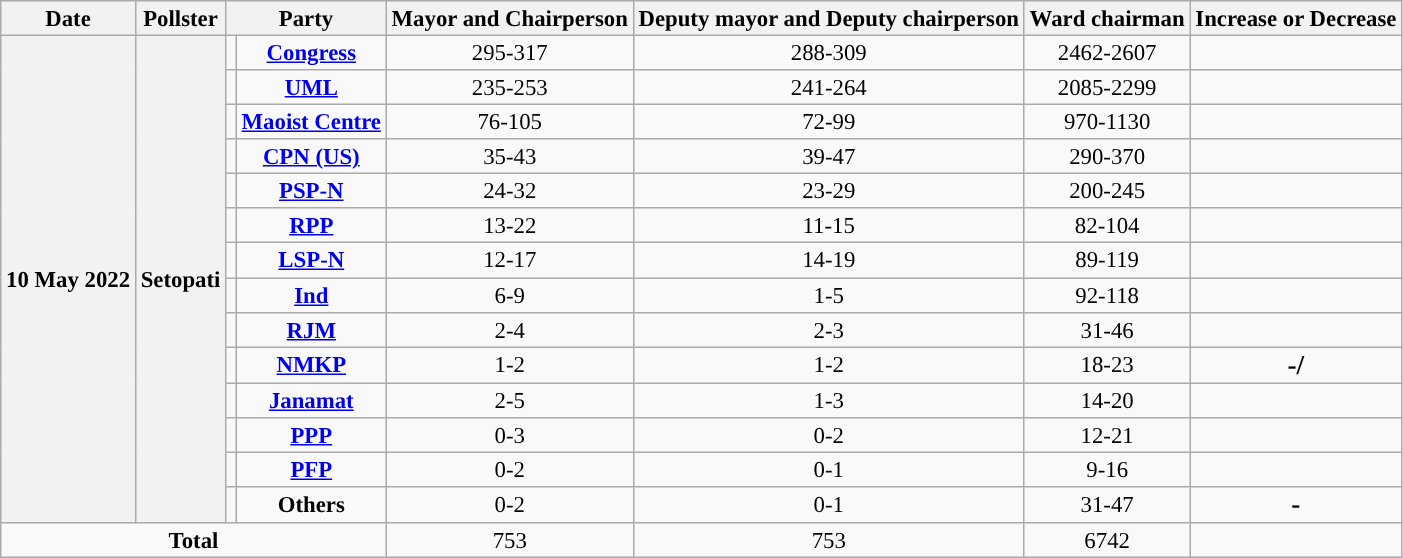<table class="wikitable sortable" style="text-align:center;font-size:95%;line-height:16px">
<tr>
<th>Date</th>
<th>Pollster</th>
<th colspan="2">Party</th>
<th>Mayor and Chairperson</th>
<th>Deputy mayor and Deputy chairperson</th>
<th>Ward chairman</th>
<th>Increase or Decrease</th>
</tr>
<tr>
<th rowspan="14">10 May 2022</th>
<th rowspan="14">Setopati</th>
<td style="background-color:"></td>
<td><strong><a href='#'>Congress</a></strong></td>
<td>295-317</td>
<td>288-309</td>
<td>2462-2607</td>
<td></td>
</tr>
<tr>
<td style="background-color:"></td>
<td><strong><a href='#'>UML</a></strong></td>
<td>235-253</td>
<td>241-264</td>
<td>2085-2299</td>
<td></td>
</tr>
<tr>
<td style="background-color:"></td>
<td><a href='#'><strong>Maoist Centre</strong></a></td>
<td>76-105</td>
<td>72-99</td>
<td>970-1130</td>
<td></td>
</tr>
<tr>
<td style="background-color:"></td>
<td><a href='#'><strong>CPN (US)</strong></a></td>
<td>35-43</td>
<td>39-47</td>
<td>290-370</td>
<td></td>
</tr>
<tr>
<td style="background-color:"></td>
<td><a href='#'><strong>PSP-N</strong></a></td>
<td>24-32</td>
<td>23-29</td>
<td>200-245</td>
<td></td>
</tr>
<tr>
<td style="background-color:"></td>
<td><a href='#'><strong>RPP</strong></a></td>
<td>13-22</td>
<td>11-15</td>
<td>82-104</td>
<td></td>
</tr>
<tr>
<td style="background-color:"></td>
<td><a href='#'><strong>LSP-N</strong></a></td>
<td>12-17</td>
<td>14-19</td>
<td>89-119</td>
<td></td>
</tr>
<tr>
<td style="background-color:"></td>
<td><a href='#'><strong>Ind</strong></a></td>
<td>6-9</td>
<td>1-5</td>
<td>92-118</td>
<td></td>
</tr>
<tr>
<td style="background-color:"></td>
<td><strong><a href='#'>RJM</a></strong></td>
<td>2-4</td>
<td>2-3</td>
<td>31-46</td>
<td></td>
</tr>
<tr>
<td style="background-color:"></td>
<td><strong><a href='#'>NMKP</a></strong></td>
<td>1-2</td>
<td>1-2</td>
<td>18-23</td>
<td><big><strong>-/</strong></big></td>
</tr>
<tr>
<td style="background-color:"></td>
<td><strong><a href='#'>Janamat</a></strong></td>
<td>2-5</td>
<td>1-3</td>
<td>14-20</td>
<td></td>
</tr>
<tr>
<td style="background-color:"></td>
<td><strong><a href='#'>PPP</a></strong></td>
<td>0-3</td>
<td>0-2</td>
<td>12-21</td>
<td></td>
</tr>
<tr>
<td style="background-color:"></td>
<td><a href='#'><strong>PFP</strong></a></td>
<td>0-2</td>
<td>0-1</td>
<td>9-16</td>
<td></td>
</tr>
<tr>
<td style="background-color:"></td>
<td><strong>Others</strong></td>
<td>0-2</td>
<td>0-1</td>
<td>31-47</td>
<td><strong><big>-</big></strong></td>
</tr>
<tr>
<td colspan="4"><strong>Total</strong></td>
<td>753</td>
<td>753</td>
<td>6742</td>
<td></td>
</tr>
</table>
